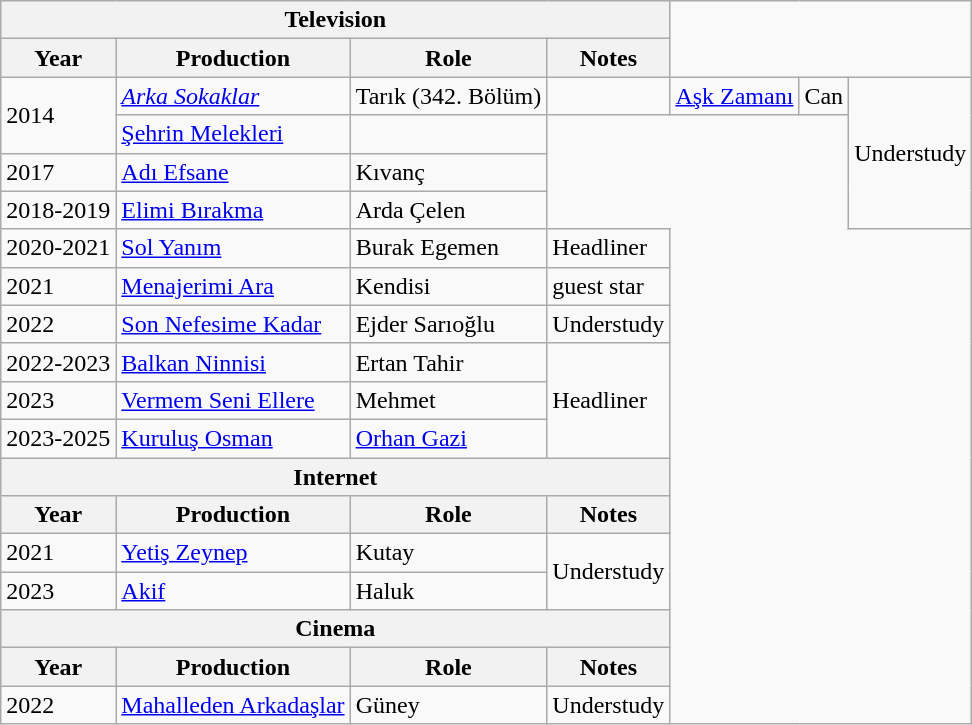<table class="wikitable">
<tr>
<th colspan="4">Television</th>
</tr>
<tr>
<th>Year</th>
<th>Production</th>
<th>Role</th>
<th>Notes</th>
</tr>
<tr>
<td rowspan="2">2014</td>
<td><em><a href='#'>Arka Sokaklar</a></td>
<td>Tarık (342. Bölüm)</td>
<td></td>
<td></em><a href='#'>Aşk Zamanı</a><em></td>
<td>Can</td>
<td rowspan="4">Understudy</td>
</tr>
<tr>
<td></em><a href='#'>Şehrin Melekleri</a><em></td>
<td></td>
</tr>
<tr>
<td>2017</td>
<td></em><a href='#'>Adı Efsane</a><em></td>
<td>Kıvanç</td>
</tr>
<tr>
<td>2018-2019</td>
<td></em><a href='#'>Elimi Bırakma</a><em></td>
<td>Arda Çelen</td>
</tr>
<tr>
<td>2020-2021</td>
<td></em><a href='#'>Sol Yanım</a><em></td>
<td>Burak Egemen</td>
<td>Headliner</td>
</tr>
<tr>
<td>2021</td>
<td></em><a href='#'>Menajerimi Ara</a><em></td>
<td>Kendisi</td>
<td>guest star</td>
</tr>
<tr>
<td>2022</td>
<td></em><a href='#'>Son Nefesime Kadar</a><em></td>
<td>Ejder Sarıoğlu</td>
<td>Understudy</td>
</tr>
<tr>
<td>2022-2023</td>
<td></em><a href='#'>Balkan Ninnisi</a><em></td>
<td>Ertan Tahir</td>
<td rowspan="3">Headliner</td>
</tr>
<tr>
<td>2023</td>
<td></em><a href='#'>Vermem Seni Ellere</a><em></td>
<td>Mehmet</td>
</tr>
<tr>
<td>2023-2025</td>
<td></em><a href='#'>Kuruluş Osman</a><em></td>
<td><a href='#'>Orhan Gazi</a></td>
</tr>
<tr>
<th colspan="4">Internet</th>
</tr>
<tr>
<th>Year</th>
<th>Production</th>
<th>Role</th>
<th>Notes</th>
</tr>
<tr>
<td>2021</td>
<td></em><a href='#'>Yetiş Zeynep</a><em></td>
<td>Kutay</td>
<td rowspan="2">Understudy</td>
</tr>
<tr>
<td>2023</td>
<td></em><a href='#'>Akif</a><em></td>
<td>Haluk</td>
</tr>
<tr>
<th colspan="4">Cinema</th>
</tr>
<tr>
<th>Year</th>
<th>Production</th>
<th>Role</th>
<th>Notes</th>
</tr>
<tr>
<td>2022</td>
<td></em><a href='#'>Mahalleden Arkadaşlar</a><em></td>
<td>Güney</td>
<td>Understudy</td>
</tr>
</table>
